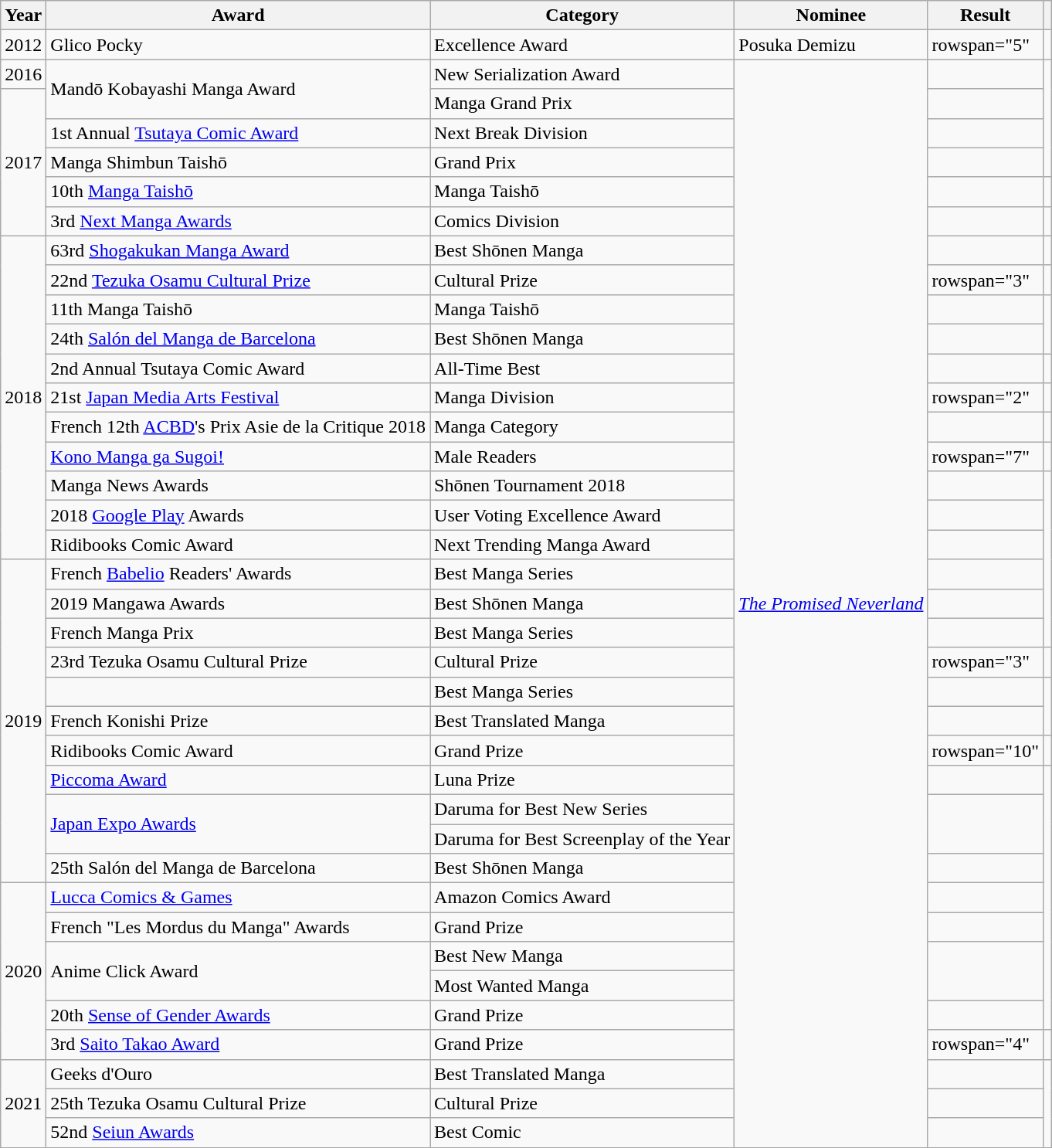<table class="wikitable sortable">
<tr>
<th>Year</th>
<th>Award</th>
<th>Category</th>
<th>Nominee</th>
<th>Result</th>
<th></th>
</tr>
<tr>
<td>2012</td>
<td>Glico Pocky</td>
<td>Excellence Award</td>
<td>Posuka Demizu</td>
<td>rowspan="5" </td>
<td align=center></td>
</tr>
<tr>
<td>2016</td>
<td rowspan="2">Mandō Kobayashi Manga Award</td>
<td>New Serialization Award</td>
<td rowspan="37"><em><a href='#'>The Promised Neverland</a></em></td>
<td align=center></td>
</tr>
<tr>
<td rowspan="5">2017</td>
<td>Manga Grand Prix</td>
<td align=center></td>
</tr>
<tr>
<td>1st Annual <a href='#'>Tsutaya Comic Award</a></td>
<td>Next Break Division</td>
<td align=center></td>
</tr>
<tr>
<td>Manga Shimbun Taishō</td>
<td>Grand Prix</td>
<td align=center></td>
</tr>
<tr>
<td>10th <a href='#'>Manga Taishō</a></td>
<td>Manga Taishō</td>
<td></td>
<td align=center></td>
</tr>
<tr>
<td>3rd <a href='#'>Next Manga Awards</a></td>
<td>Comics Division</td>
<td></td>
<td align=center></td>
</tr>
<tr>
<td rowspan="11">2018</td>
<td>63rd <a href='#'>Shogakukan Manga Award</a></td>
<td>Best Shōnen Manga</td>
<td></td>
<td align=center></td>
</tr>
<tr>
<td>22nd <a href='#'>Tezuka Osamu Cultural Prize</a></td>
<td>Cultural Prize</td>
<td>rowspan="3" </td>
<td align=center></td>
</tr>
<tr>
<td>11th Manga Taishō</td>
<td>Manga Taishō</td>
<td align=center></td>
</tr>
<tr>
<td>24th <a href='#'>Salón del Manga de Barcelona</a></td>
<td>Best Shōnen Manga</td>
<td align=center></td>
</tr>
<tr>
<td>2nd Annual Tsutaya Comic Award</td>
<td>All-Time Best</td>
<td></td>
<td align=center></td>
</tr>
<tr>
<td>21st <a href='#'>Japan Media Arts Festival</a></td>
<td>Manga Division</td>
<td>rowspan="2" </td>
<td align=center></td>
</tr>
<tr>
<td>French 12th <a href='#'>ACBD</a>'s Prix Asie de la Critique 2018</td>
<td>Manga Category</td>
<td align=center></td>
</tr>
<tr>
<td><a href='#'>Kono Manga ga Sugoi!</a></td>
<td>Male Readers</td>
<td>rowspan="7" </td>
<td align=center></td>
</tr>
<tr>
<td>Manga News Awards</td>
<td>Shōnen Tournament 2018</td>
<td align=center></td>
</tr>
<tr>
<td>2018 <a href='#'>Google Play</a> Awards</td>
<td>User Voting Excellence Award</td>
<td align=center></td>
</tr>
<tr>
<td>Ridibooks Comic Award</td>
<td>Next Trending Manga Award</td>
<td align=center></td>
</tr>
<tr>
<td rowspan="11">2019</td>
<td>French <a href='#'>Babelio</a> Readers' Awards</td>
<td>Best Manga Series</td>
<td align=center></td>
</tr>
<tr>
<td>2019 Mangawa Awards</td>
<td>Best Shōnen Manga</td>
<td align=center></td>
</tr>
<tr>
<td>French Manga Prix</td>
<td>Best Manga Series</td>
<td align=center></td>
</tr>
<tr>
<td>23rd Tezuka Osamu Cultural Prize</td>
<td>Cultural Prize</td>
<td>rowspan="3"</td>
<td align=center></td>
</tr>
<tr>
<td></td>
<td>Best Manga Series</td>
<td align=center></td>
</tr>
<tr>
<td>French Konishi Prize</td>
<td>Best Translated Manga</td>
<td align=center></td>
</tr>
<tr>
<td>Ridibooks Comic Award</td>
<td>Grand Prize</td>
<td>rowspan="10" </td>
<td align=center></td>
</tr>
<tr>
<td><a href='#'>Piccoma Award</a></td>
<td>Luna Prize</td>
<td align=center></td>
</tr>
<tr>
<td rowspan="2"><a href='#'>Japan Expo Awards</a></td>
<td>Daruma for Best New Series</td>
<td rowspan="2" style="text-align:center;"></td>
</tr>
<tr>
<td>Daruma for Best Screenplay of the Year</td>
</tr>
<tr>
<td>25th Salón del Manga de Barcelona</td>
<td>Best Shōnen Manga</td>
<td align=center></td>
</tr>
<tr>
<td rowspan="6">2020</td>
<td><a href='#'>Lucca Comics & Games</a></td>
<td>Amazon Comics Award</td>
<td align=center></td>
</tr>
<tr>
<td>French "Les Mordus du Manga" Awards</td>
<td>Grand Prize</td>
<td style="text-align:center;"></td>
</tr>
<tr>
<td rowspan="2">Anime Click Award</td>
<td>Best New Manga</td>
<td rowspan="2" style="text-align:center;"></td>
</tr>
<tr>
<td>Most Wanted Manga</td>
</tr>
<tr>
<td>20th <a href='#'>Sense of Gender Awards</a></td>
<td>Grand Prize</td>
<td align=center></td>
</tr>
<tr>
<td>3rd <a href='#'>Saito Takao Award</a></td>
<td>Grand Prize</td>
<td>rowspan="4" </td>
<td align=center></td>
</tr>
<tr>
<td rowspan="3">2021</td>
<td>Geeks d'Ouro</td>
<td>Best Translated Manga</td>
<td align=center></td>
</tr>
<tr>
<td>25th Tezuka Osamu Cultural Prize</td>
<td>Cultural Prize</td>
<td align=center></td>
</tr>
<tr>
<td>52nd <a href='#'>Seiun Awards</a></td>
<td>Best Comic</td>
<td align=center></td>
</tr>
</table>
